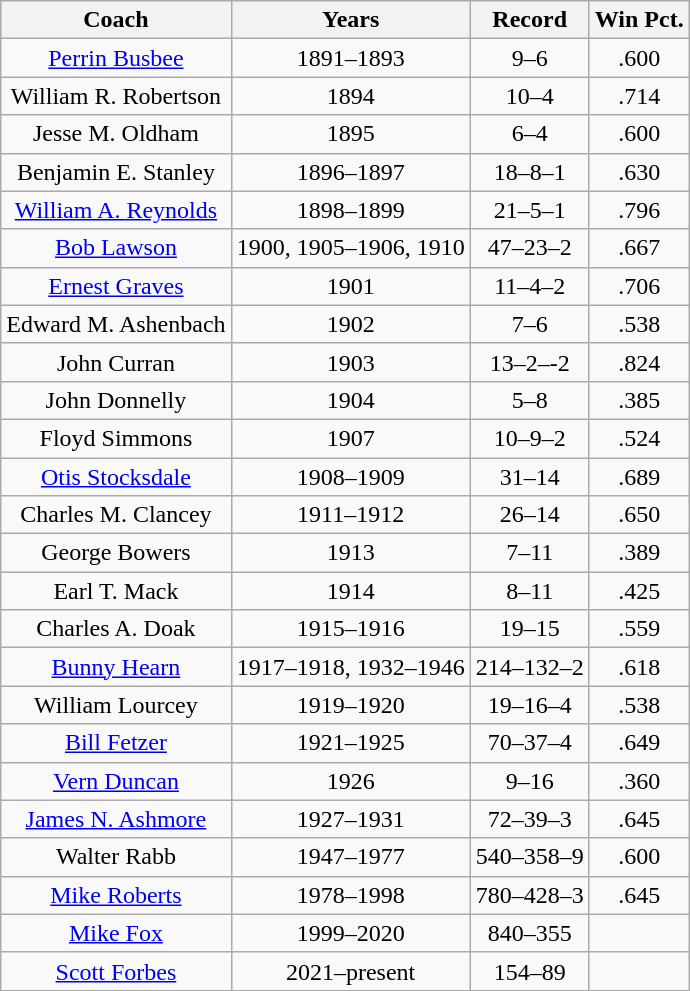<table class="wikitable sortable">
<tr>
<th bgcolor="#7BAFD4">Coach</th>
<th bgcolor="#7BAFD4">Years</th>
<th bgcolor="#7BAFD4">Record</th>
<th bgcolor="#7BAFD4">Win Pct.</th>
</tr>
<tr style="text-align:center;">
<td><a href='#'>Perrin Busbee</a></td>
<td>1891–1893</td>
<td>9–6</td>
<td>.600</td>
</tr>
<tr style="text-align:center;">
<td>William R. Robertson</td>
<td>1894</td>
<td>10–4</td>
<td>.714</td>
</tr>
<tr style="text-align:center;">
<td>Jesse M. Oldham</td>
<td>1895</td>
<td>6–4</td>
<td>.600</td>
</tr>
<tr style="text-align:center;">
<td>Benjamin E. Stanley</td>
<td>1896–1897</td>
<td>18–8–1</td>
<td>.630</td>
</tr>
<tr style="text-align:center;">
<td><a href='#'>William A. Reynolds</a></td>
<td>1898–1899</td>
<td>21–5–1</td>
<td>.796</td>
</tr>
<tr style="text-align:center;">
<td><a href='#'>Bob Lawson</a></td>
<td>1900, 1905–1906, 1910</td>
<td>47–23–2</td>
<td>.667</td>
</tr>
<tr style="text-align:center;">
<td><a href='#'>Ernest Graves</a></td>
<td>1901</td>
<td>11–4–2</td>
<td>.706</td>
</tr>
<tr style="text-align:center;">
<td>Edward M. Ashenbach</td>
<td>1902</td>
<td>7–6</td>
<td>.538</td>
</tr>
<tr style="text-align:center;">
<td>John Curran</td>
<td>1903</td>
<td>13–2–-2</td>
<td>.824</td>
</tr>
<tr style="text-align:center;">
<td>John Donnelly</td>
<td>1904</td>
<td>5–8</td>
<td>.385</td>
</tr>
<tr style="text-align:center;">
<td>Floyd Simmons</td>
<td>1907</td>
<td>10–9–2</td>
<td>.524</td>
</tr>
<tr style="text-align:center;">
<td><a href='#'>Otis Stocksdale</a></td>
<td>1908–1909</td>
<td>31–14</td>
<td>.689</td>
</tr>
<tr style="text-align:center;">
<td>Charles M. Clancey</td>
<td>1911–1912</td>
<td>26–14</td>
<td>.650</td>
</tr>
<tr style="text-align:center;">
<td>George Bowers</td>
<td>1913</td>
<td>7–11</td>
<td>.389</td>
</tr>
<tr style="text-align:center;">
<td>Earl T. Mack</td>
<td>1914</td>
<td>8–11</td>
<td>.425</td>
</tr>
<tr style="text-align:center;">
<td>Charles A. Doak</td>
<td>1915–1916</td>
<td>19–15</td>
<td>.559</td>
</tr>
<tr style="text-align:center;">
<td><a href='#'>Bunny Hearn</a></td>
<td>1917–1918, 1932–1946</td>
<td>214–132–2</td>
<td>.618</td>
</tr>
<tr style="text-align:center;">
<td>William Lourcey</td>
<td>1919–1920</td>
<td>19–16–4</td>
<td>.538</td>
</tr>
<tr style="text-align:center;">
<td><a href='#'>Bill Fetzer</a></td>
<td>1921–1925</td>
<td>70–37–4</td>
<td>.649</td>
</tr>
<tr style="text-align:center;">
<td><a href='#'>Vern Duncan</a></td>
<td>1926</td>
<td>9–16</td>
<td>.360</td>
</tr>
<tr style="text-align:center;">
<td><a href='#'>James N. Ashmore</a></td>
<td>1927–1931</td>
<td>72–39–3</td>
<td>.645</td>
</tr>
<tr style="text-align:center;">
<td>Walter Rabb</td>
<td>1947–1977</td>
<td>540–358–9</td>
<td>.600</td>
</tr>
<tr style="text-align:center;">
<td><a href='#'>Mike Roberts</a></td>
<td>1978–1998</td>
<td>780–428–3</td>
<td>.645</td>
</tr>
<tr style="text-align:center;">
<td><a href='#'>Mike Fox</a></td>
<td>1999–2020</td>
<td>840–355</td>
<td></td>
</tr>
<tr style="text-align:center;">
<td><a href='#'>Scott Forbes</a></td>
<td>2021–present</td>
<td>154–89</td>
<td></td>
</tr>
</table>
